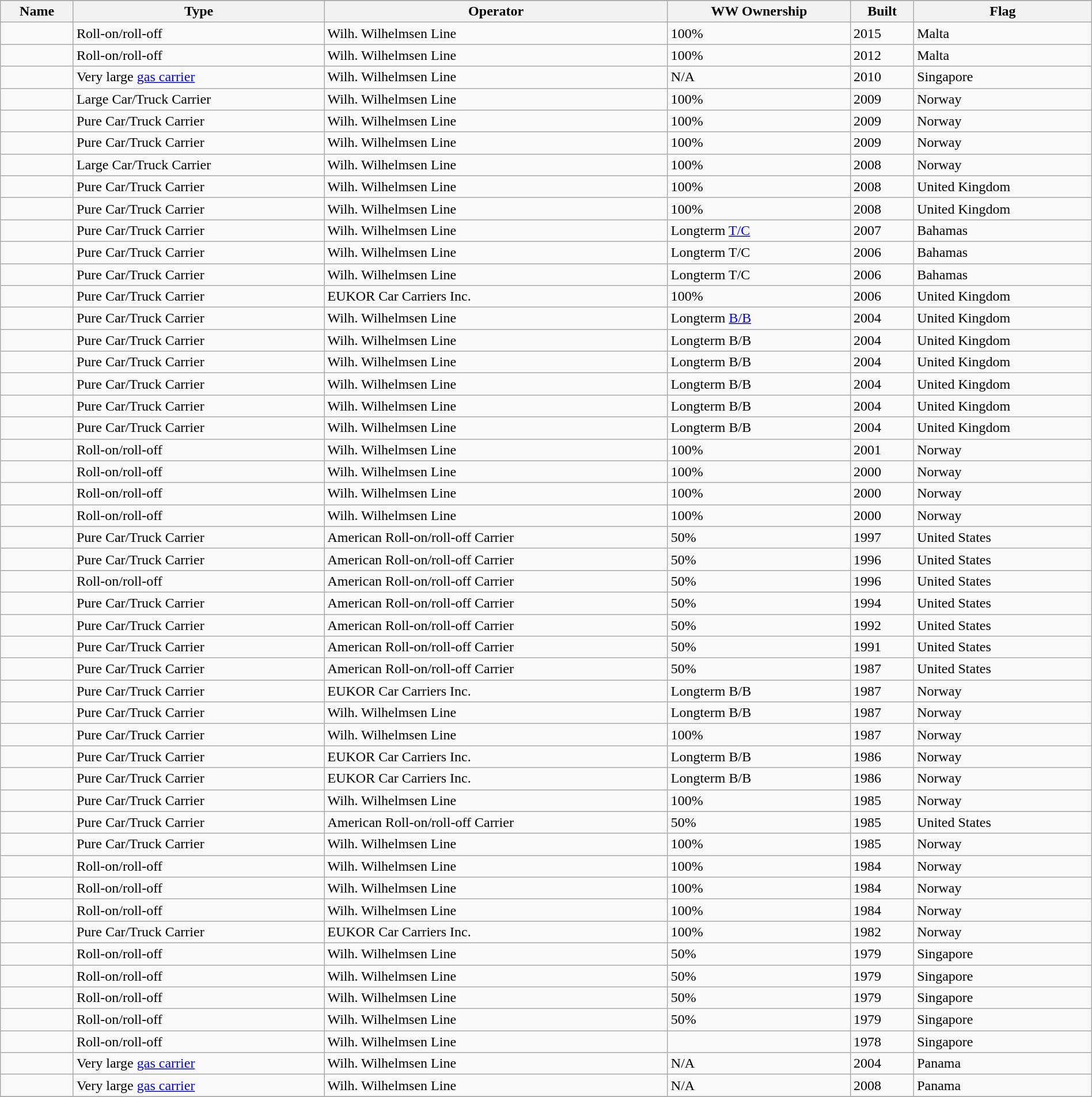<table class="wikitable sortable" style="width:100%">
<tr>
</tr>
<tr>
<th>Name</th>
<th>Type</th>
<th>Operator</th>
<th>WW Ownership</th>
<th>Built</th>
<th>Flag</th>
</tr>
<tr>
<td></td>
<td>Roll-on/roll-off</td>
<td>Wilh. Wilhelmsen Line</td>
<td>100%</td>
<td>2015</td>
<td>Malta</td>
</tr>
<tr>
<td></td>
<td>Roll-on/roll-off</td>
<td>Wilh. Wilhelmsen Line</td>
<td>100%</td>
<td>2012</td>
<td>Malta</td>
</tr>
<tr>
<td></td>
<td>Very large <a href='#'>gas carrier</a></td>
<td>Wilh. Wilhelmsen Line</td>
<td>N/A</td>
<td>2010</td>
<td>Singapore</td>
</tr>
<tr>
<td></td>
<td>Large Car/Truck Carrier</td>
<td>Wilh. Wilhelmsen Line</td>
<td>100%</td>
<td>2009</td>
<td>Norway</td>
</tr>
<tr>
<td></td>
<td>Pure Car/Truck Carrier</td>
<td>Wilh. Wilhelmsen Line</td>
<td>100%</td>
<td>2009</td>
<td>Norway</td>
</tr>
<tr>
<td></td>
<td>Pure Car/Truck Carrier</td>
<td>Wilh. Wilhelmsen Line</td>
<td>100%</td>
<td>2009</td>
<td>Norway</td>
</tr>
<tr>
<td></td>
<td>Large Car/Truck Carrier</td>
<td>Wilh. Wilhelmsen Line</td>
<td>100%</td>
<td>2008</td>
<td>Norway</td>
</tr>
<tr>
<td></td>
<td>Pure Car/Truck Carrier</td>
<td>Wilh. Wilhelmsen Line</td>
<td>100%</td>
<td>2008</td>
<td>United Kingdom</td>
</tr>
<tr>
<td></td>
<td>Pure Car/Truck Carrier</td>
<td>Wilh. Wilhelmsen Line</td>
<td>100%</td>
<td>2008</td>
<td>United Kingdom</td>
</tr>
<tr>
<td></td>
<td>Pure Car/Truck Carrier</td>
<td>Wilh. Wilhelmsen Line</td>
<td>Longterm <a href='#'>T/C</a></td>
<td>2007</td>
<td>Bahamas</td>
</tr>
<tr>
<td></td>
<td>Pure Car/Truck Carrier</td>
<td>Wilh. Wilhelmsen Line</td>
<td>Longterm T/C</td>
<td>2006</td>
<td>Bahamas</td>
</tr>
<tr>
<td></td>
<td>Pure Car/Truck Carrier</td>
<td>Wilh. Wilhelmsen Line</td>
<td>Longterm T/C</td>
<td>2006</td>
<td>Bahamas</td>
</tr>
<tr>
<td></td>
<td>Pure Car/Truck Carrier</td>
<td>EUKOR Car Carriers Inc.</td>
<td>100%</td>
<td>2006</td>
<td>United Kingdom</td>
</tr>
<tr>
<td></td>
<td>Pure Car/Truck Carrier</td>
<td>Wilh. Wilhelmsen Line</td>
<td>Longterm <a href='#'>B/B</a></td>
<td>2004</td>
<td>United Kingdom</td>
</tr>
<tr>
<td></td>
<td>Pure Car/Truck Carrier</td>
<td>Wilh. Wilhelmsen Line</td>
<td>Longterm B/B</td>
<td>2004</td>
<td>United Kingdom</td>
</tr>
<tr>
<td></td>
<td>Pure Car/Truck Carrier</td>
<td>Wilh. Wilhelmsen Line</td>
<td>Longterm B/B</td>
<td>2004</td>
<td>United Kingdom</td>
</tr>
<tr>
<td></td>
<td>Pure Car/Truck Carrier</td>
<td>Wilh. Wilhelmsen Line</td>
<td>Longterm B/B</td>
<td>2004</td>
<td>United Kingdom</td>
</tr>
<tr>
<td></td>
<td>Pure Car/Truck Carrier</td>
<td>Wilh. Wilhelmsen Line</td>
<td>Longterm B/B</td>
<td>2004</td>
<td>United Kingdom</td>
</tr>
<tr>
<td></td>
<td>Pure Car/Truck Carrier</td>
<td>Wilh. Wilhelmsen Line</td>
<td>Longterm B/B</td>
<td>2004</td>
<td>United Kingdom</td>
</tr>
<tr>
<td></td>
<td>Roll-on/roll-off</td>
<td>Wilh. Wilhelmsen Line</td>
<td>100%</td>
<td>2001</td>
<td>Norway</td>
</tr>
<tr>
<td></td>
<td>Roll-on/roll-off</td>
<td>Wilh. Wilhelmsen Line</td>
<td>100%</td>
<td>2000</td>
<td>Norway</td>
</tr>
<tr>
<td></td>
<td>Roll-on/roll-off</td>
<td>Wilh. Wilhelmsen Line</td>
<td>100%</td>
<td>2000</td>
<td>Norway</td>
</tr>
<tr>
<td></td>
<td>Roll-on/roll-off</td>
<td>Wilh. Wilhelmsen Line</td>
<td>100%</td>
<td>2000</td>
<td>Norway</td>
</tr>
<tr>
<td></td>
<td>Pure Car/Truck Carrier</td>
<td>American Roll-on/roll-off Carrier</td>
<td>50%</td>
<td>1997</td>
<td>United States</td>
</tr>
<tr>
<td></td>
<td>Pure Car/Truck Carrier</td>
<td>American Roll-on/roll-off Carrier</td>
<td>50%</td>
<td>1996</td>
<td>United States</td>
</tr>
<tr>
<td></td>
<td>Roll-on/roll-off</td>
<td>American Roll-on/roll-off Carrier</td>
<td>50%</td>
<td>1996</td>
<td>United States</td>
</tr>
<tr>
<td></td>
<td>Pure Car/Truck Carrier</td>
<td>American Roll-on/roll-off Carrier</td>
<td>50%</td>
<td>1994</td>
<td>United States</td>
</tr>
<tr>
<td></td>
<td>Pure Car/Truck Carrier</td>
<td>American Roll-on/roll-off Carrier</td>
<td>50%</td>
<td>1992</td>
<td>United States</td>
</tr>
<tr>
<td></td>
<td>Pure Car/Truck Carrier</td>
<td>American Roll-on/roll-off Carrier</td>
<td>50%</td>
<td>1991</td>
<td>United States</td>
</tr>
<tr>
<td></td>
<td>Pure Car/Truck Carrier</td>
<td>American Roll-on/roll-off Carrier</td>
<td>50%</td>
<td>1987</td>
<td>United States</td>
</tr>
<tr>
<td></td>
<td>Pure Car/Truck Carrier</td>
<td>EUKOR Car Carriers Inc.</td>
<td>Longterm B/B</td>
<td>1987</td>
<td>Norway</td>
</tr>
<tr>
<td></td>
<td>Pure Car/Truck Carrier</td>
<td>Wilh. Wilhelmsen Line</td>
<td>Longterm B/B</td>
<td>1987</td>
<td>Norway</td>
</tr>
<tr>
<td></td>
<td>Pure Car/Truck Carrier</td>
<td>Wilh. Wilhelmsen Line</td>
<td>100%</td>
<td>1987</td>
<td>Norway</td>
</tr>
<tr>
<td></td>
<td>Pure Car/Truck Carrier</td>
<td>EUKOR Car Carriers Inc.</td>
<td>Longterm B/B</td>
<td>1986</td>
<td>Norway</td>
</tr>
<tr>
<td></td>
<td>Pure Car/Truck Carrier</td>
<td>EUKOR Car Carriers Inc.</td>
<td>Longterm B/B</td>
<td>1986</td>
<td>Norway</td>
</tr>
<tr>
<td></td>
<td>Pure Car/Truck Carrier</td>
<td>Wilh. Wilhelmsen Line</td>
<td>100%</td>
<td>1985</td>
<td>Norway</td>
</tr>
<tr>
<td></td>
<td>Pure Car/Truck Carrier</td>
<td>American Roll-on/roll-off Carrier</td>
<td>50%</td>
<td>1985</td>
<td>United States</td>
</tr>
<tr>
<td></td>
<td>Pure Car/Truck Carrier</td>
<td>Wilh. Wilhelmsen Line</td>
<td>100%</td>
<td>1985</td>
<td>Norway</td>
</tr>
<tr>
<td></td>
<td>Roll-on/roll-off</td>
<td>Wilh. Wilhelmsen Line</td>
<td>100%</td>
<td>1984</td>
<td>Norway</td>
</tr>
<tr>
<td></td>
<td>Roll-on/roll-off</td>
<td>Wilh. Wilhelmsen Line</td>
<td>100%</td>
<td>1984</td>
<td>Norway</td>
</tr>
<tr>
<td></td>
<td>Roll-on/roll-off</td>
<td>Wilh. Wilhelmsen Line</td>
<td>100%</td>
<td>1984</td>
<td>Norway</td>
</tr>
<tr>
<td></td>
<td>Pure Car/Truck Carrier</td>
<td>EUKOR Car Carriers Inc.</td>
<td>100%</td>
<td>1982</td>
<td>Norway</td>
</tr>
<tr>
<td></td>
<td>Roll-on/roll-off</td>
<td>Wilh. Wilhelmsen Line</td>
<td>50%</td>
<td>1979</td>
<td>Singapore</td>
</tr>
<tr>
<td></td>
<td>Roll-on/roll-off</td>
<td>Wilh. Wilhelmsen Line</td>
<td>50%</td>
<td>1979</td>
<td>Singapore</td>
</tr>
<tr>
<td></td>
<td>Roll-on/roll-off</td>
<td>Wilh. Wilhelmsen Line</td>
<td>50%</td>
<td>1979</td>
<td>Singapore</td>
</tr>
<tr>
<td></td>
<td>Roll-on/roll-off</td>
<td>Wilh. Wilhelmsen Line</td>
<td>50%</td>
<td>1979</td>
<td>Singapore</td>
</tr>
<tr>
<td></td>
<td>Roll-on/roll-off</td>
<td>Wilh. Wilhelmsen Line</td>
<td></td>
<td>1978</td>
<td>Singapore</td>
</tr>
<tr>
<td></td>
<td>Very large <a href='#'>gas carrier</a></td>
<td>Wilh. Wilhelmsen Line</td>
<td>N/A</td>
<td>2004</td>
<td>Panama</td>
</tr>
<tr>
<td></td>
<td>Very large <a href='#'>gas carrier</a></td>
<td>Wilh. Wilhelmsen Line</td>
<td>N/A</td>
<td>2008</td>
<td>Panama</td>
</tr>
<tr>
</tr>
</table>
